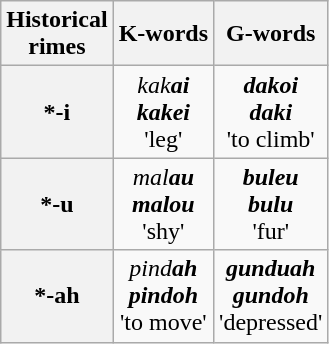<table class="wikitable" style="text-align:center;">
<tr>
<th>Historical<br>rimes</th>
<th>K-words</th>
<th>G-words</th>
</tr>
<tr>
<th>*-i</th>
<td><em>kak<strong>ai<strong><em><br></em>kak</strong>ei</em></strong><br>'leg'</td>
<td><strong><em>d<strong>ak</strong>oi</em></strong><br><strong><em>d<strong>ak</strong>i</em></strong><br>'to climb'</td>
</tr>
<tr>
<th>*-u</th>
<td><em>mal<strong>au<strong><em><br></em>mal</strong>ou</em></strong><br>'shy'</td>
<td><strong><em>b<strong>ul</strong>eu</em></strong><br><strong><em>b<strong>ul</strong>u</em></strong><br>'fur'</td>
</tr>
<tr>
<th>*-ah</th>
<td><em>pind<strong>ah<strong><em><br></em>pind</strong>oh</em></strong><br>'to move'</td>
<td><strong><em>g<strong>und</strong>uah</em></strong><br><strong><em>g<strong>und</strong>oh</em></strong><br>'depressed'</td>
</tr>
</table>
